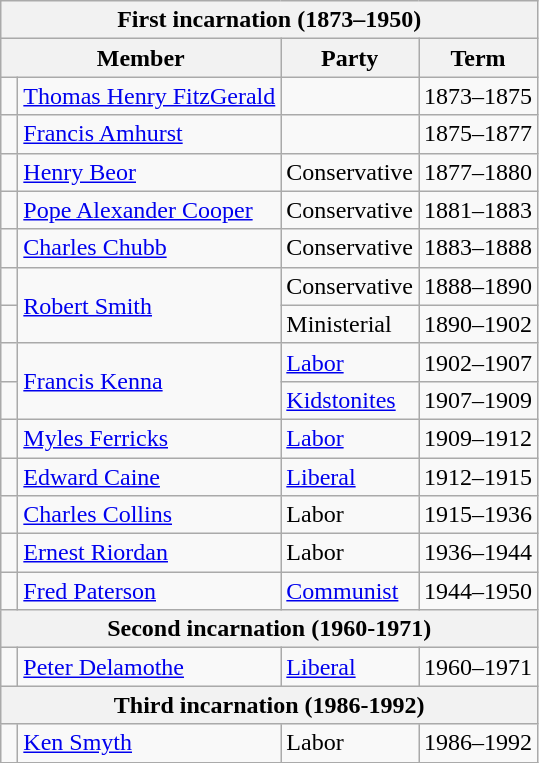<table class="wikitable">
<tr>
<th colspan="4">First incarnation (1873–1950)</th>
</tr>
<tr>
<th colspan="2">Member</th>
<th>Party</th>
<th>Term</th>
</tr>
<tr>
<td> </td>
<td><a href='#'>Thomas Henry FitzGerald</a></td>
<td></td>
<td>1873–1875</td>
</tr>
<tr>
<td> </td>
<td><a href='#'>Francis Amhurst</a></td>
<td></td>
<td>1875–1877</td>
</tr>
<tr>
<td> </td>
<td><a href='#'>Henry Beor</a></td>
<td>Conservative</td>
<td>1877–1880</td>
</tr>
<tr>
<td> </td>
<td><a href='#'>Pope Alexander Cooper</a></td>
<td>Conservative</td>
<td>1881–1883</td>
</tr>
<tr>
<td> </td>
<td><a href='#'>Charles Chubb</a></td>
<td>Conservative</td>
<td>1883–1888</td>
</tr>
<tr>
<td> </td>
<td rowspan=2><a href='#'>Robert Smith</a></td>
<td>Conservative</td>
<td>1888–1890</td>
</tr>
<tr>
<td> </td>
<td>Ministerial</td>
<td>1890–1902</td>
</tr>
<tr>
<td> </td>
<td rowspan=2><a href='#'>Francis Kenna</a></td>
<td><a href='#'>Labor</a></td>
<td>1902–1907</td>
</tr>
<tr>
<td> </td>
<td><a href='#'>Kidstonites</a></td>
<td>1907–1909</td>
</tr>
<tr>
<td> </td>
<td><a href='#'>Myles Ferricks</a></td>
<td><a href='#'>Labor</a></td>
<td>1909–1912</td>
</tr>
<tr>
<td> </td>
<td><a href='#'>Edward Caine</a></td>
<td><a href='#'>Liberal</a></td>
<td>1912–1915</td>
</tr>
<tr>
<td> </td>
<td><a href='#'>Charles Collins</a></td>
<td>Labor</td>
<td>1915–1936</td>
</tr>
<tr>
<td> </td>
<td><a href='#'>Ernest Riordan</a></td>
<td>Labor</td>
<td>1936–1944</td>
</tr>
<tr>
<td> </td>
<td><a href='#'>Fred Paterson</a></td>
<td><a href='#'>Communist</a></td>
<td>1944–1950</td>
</tr>
<tr>
<th colspan="4">Second incarnation (1960-1971)</th>
</tr>
<tr>
<td> </td>
<td><a href='#'>Peter Delamothe</a></td>
<td><a href='#'>Liberal</a></td>
<td>1960–1971</td>
</tr>
<tr>
<th colspan="4">Third incarnation (1986-1992)</th>
</tr>
<tr>
<td> </td>
<td><a href='#'>Ken Smyth</a></td>
<td>Labor</td>
<td>1986–1992</td>
</tr>
</table>
